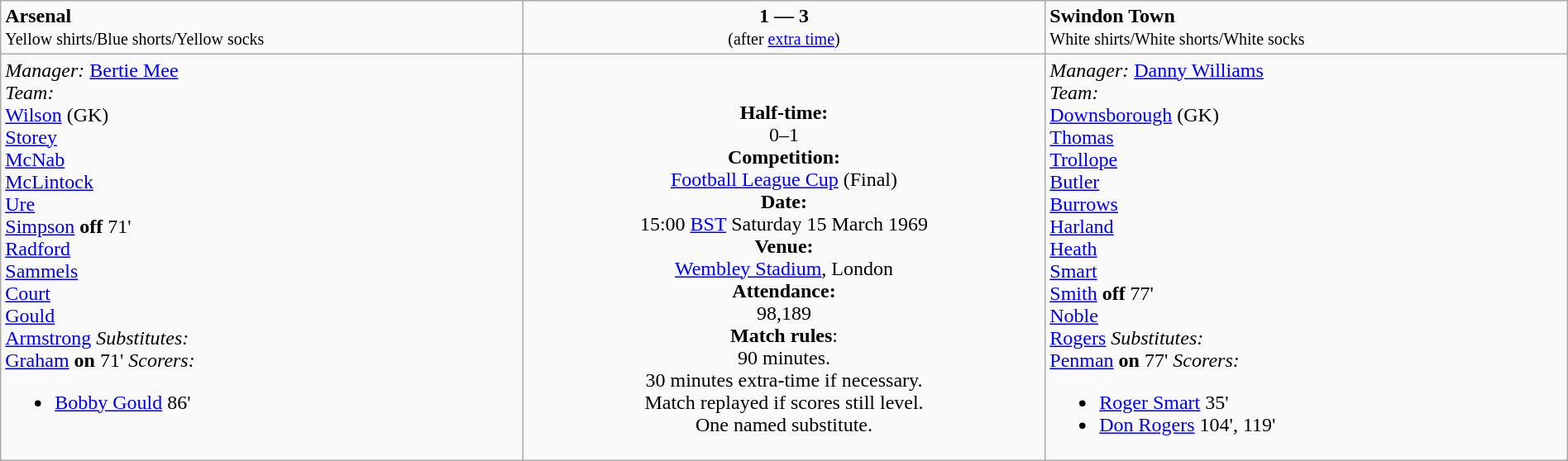<table border=0 class="wikitable" width=100%>
<tr>
<td width=33% valign=top><span><strong>Arsenal</strong></span><br><small>Yellow shirts/Blue shorts/Yellow socks</small></td>
<td width=33% valign=top align=center><span><strong>1 — 3</strong></span><br><small>(after <a href='#'>extra time</a>)</small></td>
<td width=33% valign=top><span><strong>Swindon Town</strong></span><br><small>White shirts/White shorts/White socks</small></td>
</tr>
<tr>
<td valign=top><em>Manager:</em> <a href='#'>Bertie Mee</a><br><em>Team:</em>
<br><a href='#'>Wilson</a> (GK)
<br><a href='#'>Storey</a>
<br><a href='#'>McNab</a>
<br><a href='#'>McLintock</a>
<br><a href='#'>Ure</a>
<br><a href='#'>Simpson</a> <strong>off</strong> 71'
<br><a href='#'>Radford</a>
<br><a href='#'>Sammels</a>
<br><a href='#'>Court</a>
<br><a href='#'>Gould</a>
<br><a href='#'>Armstrong</a>
<em>Substitutes:</em>
<br><a href='#'>Graham</a> <strong>on</strong> 71'
<em>Scorers:</em><ul><li><a href='#'>Bobby Gould</a> 86'</li></ul></td>
<td valign=middle align=center><br><strong>Half-time:</strong><br>0–1<br><strong>Competition:</strong><br><a href='#'>Football League Cup</a> (Final)<br><strong>Date:</strong><br>15:00 <a href='#'>BST</a> Saturday 15 March 1969<br><strong>Venue:</strong><br><a href='#'>Wembley Stadium</a>, London<br><strong>Attendance:</strong><br> 98,189<br><strong>Match rules</strong>:<br>90 minutes.<br>30 minutes extra-time if necessary.<br>Match replayed if scores still level.<br>One named substitute.<br>
</td>
<td valign=top><em>Manager:</em> <a href='#'>Danny Williams</a><br><em>Team:</em>
<br><a href='#'>Downsborough</a> (GK)
<br><a href='#'>Thomas</a>
<br><a href='#'>Trollope</a>
<br><a href='#'>Butler</a>
<br><a href='#'>Burrows</a>
<br><a href='#'>Harland</a>
<br><a href='#'>Heath</a>
<br><a href='#'>Smart</a>
<br><a href='#'>Smith</a> <strong>off</strong> 77'
<br><a href='#'>Noble</a>
<br><a href='#'>Rogers</a>
<em>Substitutes:</em>
<br><a href='#'>Penman</a> <strong>on</strong> 77'
<em>Scorers:</em><ul><li><a href='#'>Roger Smart</a> 35'</li><li><a href='#'>Don Rogers</a> 104', 119'</li></ul></td>
</tr>
</table>
